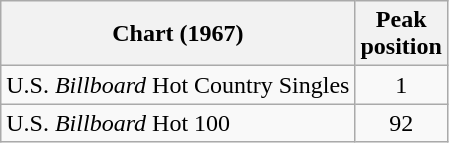<table class="wikitable sortable">
<tr>
<th align="left">Chart (1967)</th>
<th align="center">Peak<br>position</th>
</tr>
<tr>
<td align="left">U.S. <em>Billboard</em> Hot Country Singles</td>
<td align="center">1</td>
</tr>
<tr>
<td align="left">U.S. <em>Billboard</em> Hot 100</td>
<td align="center">92</td>
</tr>
</table>
